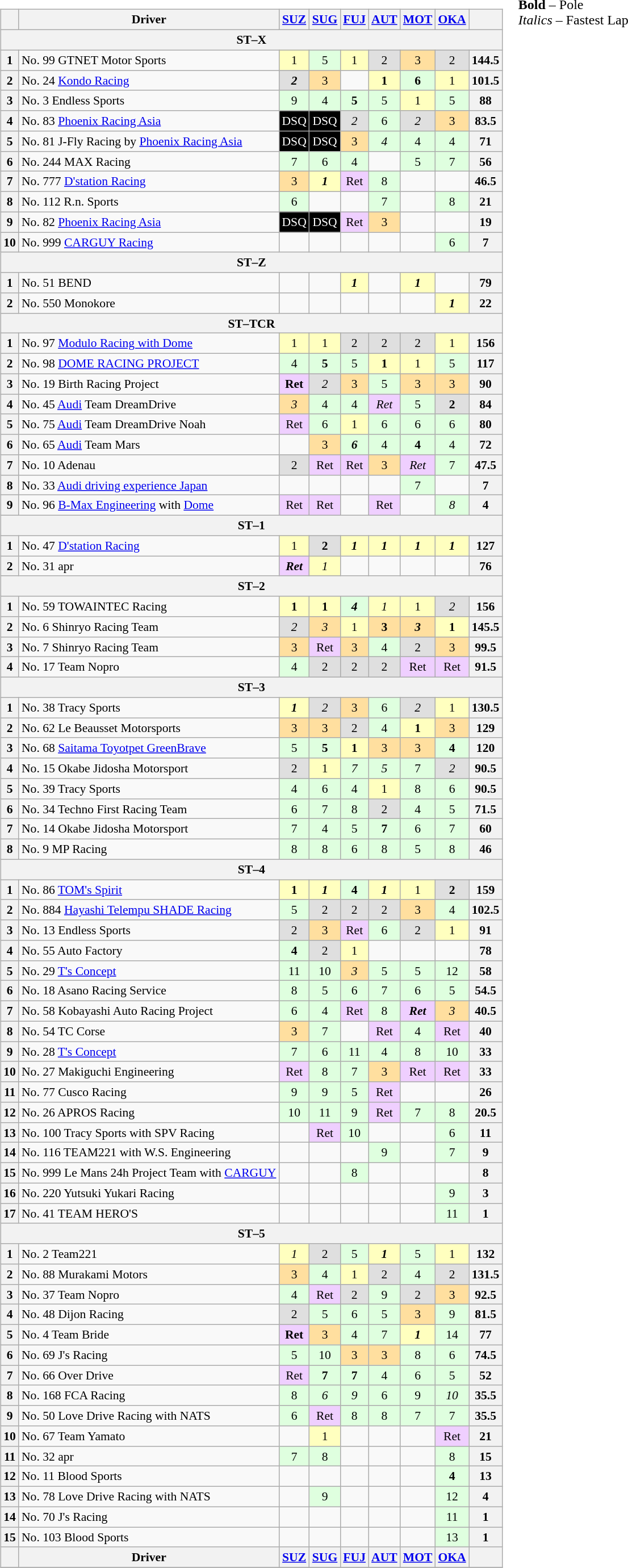<table>
<tr>
<td valign="top"><br><table align=left| class="wikitable" style="font-size: 90%; text-align: center">
<tr valign="top">
<th valign=middle></th>
<th valign=middle>Driver</th>
<th><a href='#'>SUZ</a></th>
<th><a href='#'>SUG</a></th>
<th><a href='#'>FUJ</a></th>
<th><a href='#'>AUT</a></th>
<th><a href='#'>MOT</a></th>
<th><a href='#'>OKA</a></th>
<th valign=middle>  </th>
</tr>
<tr>
<th colspan=9>ST–X</th>
</tr>
<tr>
<th>1</th>
<td align=left> No. 99 GTNET Motor Sports</td>
<td style="background:#ffffbf;">1</td>
<td style="background:#dfffdf;">5</td>
<td style="background:#ffffbf;">1</td>
<td style="background:#dfdfdf;">2</td>
<td style="background:#ffdf9f;">3</td>
<td style="background:#dfdfdf;">2</td>
<th>144.5</th>
</tr>
<tr>
<th>2</th>
<td align=left> No. 24 <a href='#'>Kondo Racing</a></td>
<td style="background:#dfdfdf;"><strong><em>2</em></strong></td>
<td style="background:#ffdf9f;">3</td>
<td></td>
<td style="background:#ffffbf;"><strong>1</strong></td>
<td style="background:#dfffdf;"><strong>6</strong></td>
<td style="background:#ffffbf;">1</td>
<th>101.5</th>
</tr>
<tr>
<th>3</th>
<td align=left> No. 3 Endless Sports</td>
<td style="background:#dfffdf;">9</td>
<td style="background:#dfffdf;">4</td>
<td style="background:#dfffdf;"><strong>5</strong></td>
<td style="background:#dfffdf;">5</td>
<td style="background:#ffffbf;">1</td>
<td style="background:#dfffdf;">5</td>
<th>88</th>
</tr>
<tr>
<th>4</th>
<td align=left> No. 83 <a href='#'>Phoenix Racing Asia</a></td>
<td style="background:#000000; color:#ffffff;">DSQ</td>
<td style="background:#000000; color:#ffffff;">DSQ</td>
<td style="background:#dfdfdf;"><em>2</em></td>
<td style="background:#dfffdf;">6</td>
<td style="background:#dfdfdf;"><em>2</em></td>
<td style="background:#ffdf9f;">3</td>
<th>83.5</th>
</tr>
<tr>
<th>5</th>
<td align=left> No. 81 J-Fly Racing by <a href='#'>Phoenix Racing Asia</a></td>
<td style="background:#000000; color:#ffffff;">DSQ</td>
<td style="background:#000000; color:#ffffff;">DSQ</td>
<td style="background:#ffdf9f;">3</td>
<td style="background:#dfffdf;"><em>4</em></td>
<td style="background:#dfffdf;">4</td>
<td style="background:#dfffdf;">4</td>
<th>71</th>
</tr>
<tr>
<th>6</th>
<td align=left> No. 244 MAX Racing</td>
<td style="background:#dfffdf;">7</td>
<td style="background:#dfffdf;">6</td>
<td style="background:#dfffdf;">4</td>
<td></td>
<td style="background:#dfffdf;">5</td>
<td style="background:#dfffdf;">7</td>
<th>56</th>
</tr>
<tr>
<th>7</th>
<td align=left> No. 777 <a href='#'>D'station Racing</a></td>
<td style="background:#ffdf9f;">3</td>
<td style="background:#ffffbf;"><strong><em>1</em></strong></td>
<td style="background:#efcfff;">Ret</td>
<td style="background:#dfffdf;">8</td>
<td></td>
<td></td>
<th>46.5</th>
</tr>
<tr>
<th>8</th>
<td align=left> No. 112 R.n. Sports</td>
<td style="background:#dfffdf;">6</td>
<td></td>
<td></td>
<td style="background:#dfffdf;">7</td>
<td></td>
<td style="background:#dfffdf;">8</td>
<th>21</th>
</tr>
<tr>
<th>9</th>
<td align=left> No. 82 <a href='#'>Phoenix Racing Asia</a></td>
<td style="background:#000000; color:#ffffff;">DSQ</td>
<td style="background:#000000; color:#ffffff;">DSQ</td>
<td style="background:#efcfff;">Ret</td>
<td style="background:#ffdf9f;">3</td>
<td></td>
<td></td>
<th>19</th>
</tr>
<tr>
<th>10</th>
<td align=left> No. 999 <a href='#'>CARGUY Racing</a></td>
<td></td>
<td></td>
<td></td>
<td></td>
<td></td>
<td style="background:#dfffdf;">6</td>
<th>7</th>
</tr>
<tr>
<th colspan=9>ST–Z</th>
</tr>
<tr>
<th>1</th>
<td align=left> No. 51 BEND</td>
<td></td>
<td></td>
<td style="background:#ffffbf;"><strong><em>1</em></strong></td>
<td></td>
<td style="background:#ffffbf;"><strong><em>1</em></strong></td>
<td></td>
<th>79</th>
</tr>
<tr>
<th>2</th>
<td align=left> No. 550 Monokore</td>
<td></td>
<td></td>
<td></td>
<td></td>
<td></td>
<td style="background:#ffffbf;"><strong><em>1</em></strong></td>
<th>22</th>
</tr>
<tr>
<th colspan=9>ST–TCR</th>
</tr>
<tr>
<th>1</th>
<td align=left> No. 97 <a href='#'>Modulo Racing with Dome</a></td>
<td style="background:#ffffbf;">1</td>
<td style="background:#ffffbf;">1</td>
<td style="background:#dfdfdf;">2</td>
<td style="background:#dfdfdf;">2</td>
<td style="background:#dfdfdf;">2</td>
<td style="background:#ffffbf;">1</td>
<th>156</th>
</tr>
<tr>
<th>2</th>
<td align=left> No. 98 <a href='#'>DOME RACING PROJECT</a></td>
<td style="background:#dfffdf;">4</td>
<td style="background:#dfffdf;"><strong>5</strong></td>
<td style="background:#dfffdf;">5</td>
<td style="background:#ffffbf;"><strong>1</strong></td>
<td style="background:#ffffbf;">1</td>
<td style="background:#dfffdf;">5</td>
<th>117</th>
</tr>
<tr>
<th>3</th>
<td align=left> No. 19 Birth Racing Project</td>
<td style="background:#efcfff;"><strong>Ret</strong></td>
<td style="background:#dfdfdf;"><em>2</em></td>
<td style="background:#ffdf9f;">3</td>
<td style="background:#dfffdf;">5</td>
<td style="background:#ffdf9f;">3</td>
<td style="background:#ffdf9f;">3</td>
<th>90</th>
</tr>
<tr>
<th>4</th>
<td align=left> No. 45 <a href='#'>Audi</a> Team DreamDrive</td>
<td style="background:#ffdf9f;"><em>3</em></td>
<td style="background:#dfffdf;">4</td>
<td style="background:#dfffdf;">4</td>
<td style="background:#efcfff;"><em>Ret</em></td>
<td style="background:#dfffdf;">5</td>
<td style="background:#dfdfdf;"><strong>2</strong></td>
<th>84</th>
</tr>
<tr>
<th>5</th>
<td align=left> No. 75 <a href='#'>Audi</a> Team DreamDrive Noah</td>
<td style="background:#efcfff;">Ret</td>
<td style="background:#dfffdf;">6</td>
<td style="background:#ffffbf;">1</td>
<td style="background:#dfffdf;">6</td>
<td style="background:#dfffdf;">6</td>
<td style="background:#dfffdf;">6</td>
<th>80</th>
</tr>
<tr>
<th>6</th>
<td align=left> No. 65 <a href='#'>Audi</a> Team Mars</td>
<td></td>
<td style="background:#ffdf9f;">3</td>
<td style="background:#dfffdf;"><strong><em>6</em></strong></td>
<td style="background:#dfffdf;">4</td>
<td style="background:#dfffdf;"><strong>4</strong></td>
<td style="background:#dfffdf;">4</td>
<th>72</th>
</tr>
<tr>
<th>7</th>
<td align=left> No. 10 Adenau</td>
<td style="background:#dfdfdf;">2</td>
<td style="background:#efcfff;">Ret</td>
<td style="background:#efcfff;">Ret</td>
<td style="background:#ffdf9f;">3</td>
<td style="background:#efcfff;"><em>Ret</em></td>
<td style="background:#dfffdf;">7</td>
<th>47.5</th>
</tr>
<tr>
<th>8</th>
<td align=left> No. 33 <a href='#'>Audi driving experience Japan</a></td>
<td></td>
<td></td>
<td></td>
<td></td>
<td style="background:#dfffdf;">7</td>
<td></td>
<th>7</th>
</tr>
<tr>
<th>9</th>
<td align=left> No. 96 <a href='#'>B-Max Engineering</a> with <a href='#'>Dome</a></td>
<td style="background:#efcfff;">Ret</td>
<td style="background:#efcfff;">Ret</td>
<td></td>
<td style="background:#efcfff;">Ret</td>
<td></td>
<td style="background:#dfffdf;"><em>8</em></td>
<th>4</th>
</tr>
<tr>
<th colspan=9>ST–1</th>
</tr>
<tr>
<th>1</th>
<td align=left> No. 47 <a href='#'>D'station Racing</a></td>
<td style="background:#ffffbf;">1</td>
<td style="background:#dfdfdf;"><strong>2</strong></td>
<td style="background:#ffffbf;"><strong><em>1</em></strong></td>
<td style="background:#ffffbf;"><strong><em>1</em></strong></td>
<td style="background:#ffffbf;"><strong><em>1</em></strong></td>
<td style="background:#ffffbf;"><strong><em>1</em></strong></td>
<th>127</th>
</tr>
<tr>
<th>2</th>
<td align=left> No. 31 apr</td>
<td style="background:#efcfff;"><strong><em>Ret</em></strong></td>
<td style="background:#ffffbf;"><em>1</em></td>
<td></td>
<td></td>
<td></td>
<td></td>
<th>76</th>
</tr>
<tr>
<th colspan=9>ST–2</th>
</tr>
<tr>
<th>1</th>
<td align=left> No. 59 TOWAINTEC Racing</td>
<td style="background:#ffffbf;"><strong>1</strong></td>
<td style="background:#ffffbf;"><strong>1</strong></td>
<td style="background:#dfffdf;"><strong><em>4</em></strong></td>
<td style="background:#ffffbf;"><em>1</em></td>
<td style="background:#ffffbf;">1</td>
<td style="background:#dfdfdf;"><em>2</em></td>
<th>156</th>
</tr>
<tr>
<th>2</th>
<td align=left> No. 6 Shinryo Racing Team</td>
<td style="background:#dfdfdf;"><em>2</em></td>
<td style="background:#ffdf9f;"><em>3</em></td>
<td style="background:#ffffbf;">1</td>
<td style="background:#ffdf9f;"><strong>3</strong></td>
<td style="background:#ffdf9f;"><strong><em>3</em></strong></td>
<td style="background:#ffffbf;"><strong>1</strong></td>
<th>145.5</th>
</tr>
<tr>
<th>3</th>
<td align=left> No. 7 Shinryo Racing Team</td>
<td style="background:#ffdf9f;">3</td>
<td style="background:#efcfff;">Ret</td>
<td style="background:#ffdf9f;">3</td>
<td style="background:#dfffdf;">4</td>
<td style="background:#dfdfdf;">2</td>
<td style="background:#ffdf9f;">3</td>
<th>99.5</th>
</tr>
<tr>
<th>4</th>
<td align=left> No. 17 Team Nopro</td>
<td style="background:#dfffdf;">4</td>
<td style="background:#dfdfdf;">2</td>
<td style="background:#dfdfdf;">2</td>
<td style="background:#dfdfdf;">2</td>
<td style="background:#efcfff;">Ret</td>
<td style="background:#efcfff;">Ret</td>
<th>91.5</th>
</tr>
<tr>
<th colspan=9>ST–3</th>
</tr>
<tr>
<th>1</th>
<td align=left> No. 38 Tracy Sports</td>
<td style="background:#ffffbf;"><strong><em>1</em></strong></td>
<td style="background:#dfdfdf;"><em>2</em></td>
<td style="background:#ffdf9f;">3</td>
<td style="background:#dfffdf;">6</td>
<td style="background:#dfdfdf;"><em>2</em></td>
<td style="background:#ffffbf;">1</td>
<th>130.5</th>
</tr>
<tr>
<th>2</th>
<td align=left> No. 62 Le Beausset Motorsports</td>
<td style="background:#ffdf9f;">3</td>
<td style="background:#ffdf9f;">3</td>
<td style="background:#dfdfdf;">2</td>
<td style="background:#dfffdf;">4</td>
<td style="background:#ffffbf;"><strong>1</strong></td>
<td style="background:#ffdf9f;">3</td>
<th>129</th>
</tr>
<tr>
<th>3</th>
<td align=left> No. 68 <a href='#'>Saitama Toyotpet GreenBrave</a></td>
<td style="background:#dfffdf;">5</td>
<td style="background:#dfffdf;"><strong>5</strong></td>
<td style="background:#ffffbf;"><strong>1</strong></td>
<td style="background:#ffdf9f;">3</td>
<td style="background:#ffdf9f;">3</td>
<td style="background:#dfffdf;"><strong>4</strong></td>
<th>120</th>
</tr>
<tr>
<th>4</th>
<td align=left> No. 15 Okabe Jidosha Motorsport</td>
<td style="background:#dfdfdf;">2</td>
<td style="background:#ffffbf;">1</td>
<td style="background:#dfffdf;"><em>7</em></td>
<td style="background:#dfffdf;"><em>5</em></td>
<td style="background:#dfffdf;">7</td>
<td style="background:#dfdfdf;"><em>2</em></td>
<th>90.5</th>
</tr>
<tr>
<th>5</th>
<td align=left> No. 39 Tracy Sports</td>
<td style="background:#dfffdf;">4</td>
<td style="background:#dfffdf;">6</td>
<td style="background:#dfffdf;">4</td>
<td style="background:#ffffbf;">1</td>
<td style="background:#dfffdf;">8</td>
<td style="background:#dfffdf;">6</td>
<th>90.5</th>
</tr>
<tr>
<th>6</th>
<td align=left> No. 34 Techno First Racing Team</td>
<td style="background:#dfffdf;">6</td>
<td style="background:#dfffdf;">7</td>
<td style="background:#dfffdf;">8</td>
<td style="background:#dfdfdf;">2</td>
<td style="background:#dfffdf;">4</td>
<td style="background:#dfffdf;">5</td>
<th>71.5</th>
</tr>
<tr>
<th>7</th>
<td align=left> No. 14 Okabe Jidosha Motorsport</td>
<td style="background:#dfffdf;">7</td>
<td style="background:#dfffdf;">4</td>
<td style="background:#dfffdf;">5</td>
<td style="background:#dfffdf;"><strong>7</strong></td>
<td style="background:#dfffdf;">6</td>
<td style="background:#dfffdf;">7</td>
<th>60</th>
</tr>
<tr>
<th>8</th>
<td align=left> No. 9 MP Racing</td>
<td style="background:#dfffdf;">8</td>
<td style="background:#dfffdf;">8</td>
<td style="background:#dfffdf;">6</td>
<td style="background:#dfffdf;">8</td>
<td style="background:#dfffdf;">5</td>
<td style="background:#dfffdf;">8</td>
<th>46</th>
</tr>
<tr>
<th colspan=9>ST–4</th>
</tr>
<tr>
<th>1</th>
<td align=left> No. 86 <a href='#'>TOM's Spirit</a></td>
<td style="background:#ffffbf;"><strong>1</strong></td>
<td style="background:#ffffbf;"><strong><em>1</em></strong></td>
<td style="background:#dfffdf;"><strong>4</strong></td>
<td style="background:#ffffbf;"><strong><em>1</em></strong></td>
<td style="background:#ffffbf;">1</td>
<td style="background:#dfdfdf;"><strong>2</strong></td>
<th>159</th>
</tr>
<tr>
<th>2</th>
<td align=left> No. 884 <a href='#'>Hayashi Telempu SHADE Racing</a></td>
<td style="background:#dfffdf;">5</td>
<td style="background:#dfdfdf;">2</td>
<td style="background:#dfdfdf;">2</td>
<td style="background:#dfdfdf;">2</td>
<td style="background:#ffdf9f;">3</td>
<td style="background:#dfffdf;">4</td>
<th>102.5</th>
</tr>
<tr>
<th>3</th>
<td align=left> No. 13 Endless Sports</td>
<td style="background:#dfdfdf;">2</td>
<td style="background:#ffdf9f;">3</td>
<td style="background:#efcfff;">Ret</td>
<td style="background:#dfffdf;">6</td>
<td style="background:#dfdfdf;">2</td>
<td style="background:#ffffbf;">1</td>
<th>91</th>
</tr>
<tr>
<th>4</th>
<td align=left> No. 55 Auto Factory</td>
<td style="background:#dfffdf;"><strong>4</strong></td>
<td style="background:#dfdfdf;">2</td>
<td style="background:#ffffbf;">1</td>
<td></td>
<td></td>
<td></td>
<th>78</th>
</tr>
<tr>
<th>5</th>
<td align=left> No. 29 <a href='#'>T's Concept</a></td>
<td style="background:#dfffdf;">11</td>
<td style="background:#dfffdf;">10</td>
<td style="background:#ffdf9f;"><em>3</em></td>
<td style="background:#dfffdf;">5</td>
<td style="background:#dfffdf;">5</td>
<td style="background:#dfffdf;">12</td>
<th>58</th>
</tr>
<tr>
<th>6</th>
<td align=left> No. 18 Asano Racing Service</td>
<td style="background:#dfffdf;">8</td>
<td style="background:#dfffdf;">5</td>
<td style="background:#dfffdf;">6</td>
<td style="background:#dfffdf;">7</td>
<td style="background:#dfffdf;">6</td>
<td style="background:#dfffdf;">5</td>
<th>54.5</th>
</tr>
<tr>
<th>7</th>
<td align=left> No. 58 Kobayashi Auto Racing Project</td>
<td style="background:#dfffdf;">6</td>
<td style="background:#dfffdf;">4</td>
<td style="background:#efcfff;">Ret</td>
<td style="background:#dfffdf;">8</td>
<td style="background:#efcfff;"><strong><em>Ret</em></strong></td>
<td style="background:#ffdf9f;"><em>3</em></td>
<th>40.5</th>
</tr>
<tr>
<th>8</th>
<td align=left> No. 54 TC Corse</td>
<td style="background:#ffdf9f;">3</td>
<td style="background:#dfffdf;">7</td>
<td></td>
<td style="background:#efcfff;">Ret</td>
<td style="background:#dfffdf;">4</td>
<td style="background:#efcfff;">Ret</td>
<th>40</th>
</tr>
<tr>
<th>9</th>
<td align=left> No. 28 <a href='#'>T's Concept</a></td>
<td style="background:#dfffdf;">7</td>
<td style="background:#dfffdf;">6</td>
<td style="background:#dfffdf;">11</td>
<td style="background:#dfffdf;">4</td>
<td style="background:#dfffdf;">8</td>
<td style="background:#dfffdf;">10</td>
<th>33</th>
</tr>
<tr>
<th>10</th>
<td align=left> No. 27 Makiguchi Engineering</td>
<td style="background:#efcfff;">Ret</td>
<td style="background:#dfffdf;">8</td>
<td style="background:#dfffdf;">7</td>
<td style="background:#ffdf9f;">3</td>
<td style="background:#efcfff;">Ret</td>
<td style="background:#efcfff;">Ret</td>
<th>33</th>
</tr>
<tr>
<th>11</th>
<td align=left> No. 77 Cusco Racing</td>
<td style="background:#dfffdf;">9</td>
<td style="background:#dfffdf;">9</td>
<td style="background:#dfffdf;">5</td>
<td style="background:#efcfff;">Ret</td>
<td></td>
<td></td>
<th>26</th>
</tr>
<tr>
<th>12</th>
<td align=left> No. 26 APROS Racing</td>
<td style="background:#dfffdf;">10</td>
<td style="background:#dfffdf;">11</td>
<td style="background:#dfffdf;">9</td>
<td style="background:#efcfff;">Ret</td>
<td style="background:#dfffdf;">7</td>
<td style="background:#dfffdf;">8</td>
<th>20.5</th>
</tr>
<tr>
<th>13</th>
<td align=left> No. 100 Tracy Sports with SPV Racing</td>
<td></td>
<td style="background:#efcfff;">Ret</td>
<td style="background:#dfffdf;">10</td>
<td></td>
<td></td>
<td style="background:#dfffdf;">6</td>
<th>11</th>
</tr>
<tr>
<th>14</th>
<td align=left> No. 116 TEAM221 with W.S. Engineering</td>
<td></td>
<td></td>
<td></td>
<td style="background:#dfffdf;">9</td>
<td></td>
<td style="background:#dfffdf;">7</td>
<th>9</th>
</tr>
<tr>
<th>15</th>
<td align=left> No. 999 Le Mans 24h Project Team with <a href='#'>CARGUY</a></td>
<td></td>
<td></td>
<td style="background:#dfffdf;">8</td>
<td></td>
<td></td>
<td></td>
<th>8</th>
</tr>
<tr>
<th>16</th>
<td align=left> No. 220 Yutsuki Yukari Racing</td>
<td></td>
<td></td>
<td></td>
<td></td>
<td></td>
<td style="background:#dfffdf;">9</td>
<th>3</th>
</tr>
<tr>
<th>17</th>
<td align=left> No. 41 TEAM HERO'S</td>
<td></td>
<td></td>
<td></td>
<td></td>
<td></td>
<td style="background:#dfffdf;">11</td>
<th>1</th>
</tr>
<tr>
<th colspan=9>ST–5</th>
</tr>
<tr>
<th>1</th>
<td align=left> No. 2 Team221</td>
<td style="background:#ffffbf;"><em>1</em></td>
<td style="background:#dfdfdf;">2</td>
<td style="background:#dfffdf;">5</td>
<td style="background:#ffffbf;"><strong><em>1</em></strong></td>
<td style="background:#dfffdf;">5</td>
<td style="background:#ffffbf;">1</td>
<th>132</th>
</tr>
<tr>
<th>2</th>
<td align=left> No. 88 Murakami Motors</td>
<td style="background:#ffdf9f;">3</td>
<td style="background:#dfffdf;">4</td>
<td style="background:#ffffbf;">1</td>
<td style="background:#dfdfdf;">2</td>
<td style="background:#dfffdf;">4</td>
<td style="background:#dfdfdf;">2</td>
<th>131.5</th>
</tr>
<tr>
<th>3</th>
<td align=left> No. 37 Team Nopro</td>
<td style="background:#dfffdf;">4</td>
<td style="background:#efcfff;">Ret</td>
<td style="background:#dfdfdf;">2</td>
<td style="background:#dfffdf;">9</td>
<td style="background:#dfdfdf;">2</td>
<td style="background:#ffdf9f;">3</td>
<th>92.5</th>
</tr>
<tr>
<th>4</th>
<td align=left> No. 48 Dijon Racing</td>
<td style="background:#dfdfdf;">2</td>
<td style="background:#dfffdf;">5</td>
<td style="background:#dfffdf;">6</td>
<td style="background:#dfffdf;">5</td>
<td style="background:#ffdf9f;">3</td>
<td style="background:#dfffdf;">9</td>
<th>81.5</th>
</tr>
<tr>
<th>5</th>
<td align=left> No. 4 Team Bride</td>
<td style="background:#efcfff;"><strong>Ret</strong></td>
<td style="background:#ffdf9f;">3</td>
<td style="background:#dfffdf;">4</td>
<td style="background:#dfffdf;">7</td>
<td style="background:#ffffbf;"><strong><em>1</em></strong></td>
<td style="background:#dfffdf;">14</td>
<th>77</th>
</tr>
<tr>
<th>6</th>
<td align=left> No. 69 J's Racing</td>
<td style="background:#dfffdf;">5</td>
<td style="background:#dfffdf;">10</td>
<td style="background:#ffdf9f;">3</td>
<td style="background:#ffdf9f;">3</td>
<td style="background:#dfffdf;">8</td>
<td style="background:#dfffdf;">6</td>
<th>74.5</th>
</tr>
<tr>
<th>7</th>
<td align=left> No. 66 Over Drive</td>
<td style="background:#efcfff;">Ret</td>
<td style="background:#dfffdf;"><strong>7</strong></td>
<td style="background:#dfffdf;"><strong>7</strong></td>
<td style="background:#dfffdf;">4</td>
<td style="background:#dfffdf;">6</td>
<td style="background:#dfffdf;">5</td>
<th>52</th>
</tr>
<tr>
<th>8</th>
<td align=left> No. 168 FCA Racing</td>
<td style="background:#dfffdf;">8</td>
<td style="background:#dfffdf;"><em>6</em></td>
<td style="background:#dfffdf;"><em>9</em></td>
<td style="background:#dfffdf;">6</td>
<td style="background:#dfffdf;">9</td>
<td style="background:#dfffdf;"><em>10</em></td>
<th>35.5</th>
</tr>
<tr>
<th>9</th>
<td align=left> No. 50 Love Drive Racing with NATS</td>
<td style="background:#dfffdf;">6</td>
<td style="background:#efcfff;">Ret</td>
<td style="background:#dfffdf;">8</td>
<td style="background:#dfffdf;">8</td>
<td style="background:#dfffdf;">7</td>
<td style="background:#dfffdf;">7</td>
<th>35.5</th>
</tr>
<tr>
<th>10</th>
<td align=left> No. 67 Team Yamato</td>
<td></td>
<td style="background:#ffffbf;">1</td>
<td></td>
<td></td>
<td></td>
<td style="background:#efcfff;">Ret</td>
<th>21</th>
</tr>
<tr>
<th>11</th>
<td align=left> No. 32 apr</td>
<td style="background:#dfffdf;">7</td>
<td style="background:#dfffdf;">8</td>
<td></td>
<td></td>
<td></td>
<td style="background:#dfffdf;">8</td>
<th>15</th>
</tr>
<tr>
<th>12</th>
<td align=left> No. 11 Blood Sports</td>
<td></td>
<td></td>
<td></td>
<td></td>
<td></td>
<td style="background:#dfffdf;"><strong>4</strong></td>
<th>13</th>
</tr>
<tr>
<th>13</th>
<td align=left> No. 78 Love Drive Racing with NATS</td>
<td></td>
<td style="background:#dfffdf;">9</td>
<td></td>
<td></td>
<td></td>
<td style="background:#dfffdf;">12</td>
<th>4</th>
</tr>
<tr>
<th>14</th>
<td align=left> No. 70 J's Racing</td>
<td></td>
<td></td>
<td></td>
<td></td>
<td></td>
<td style="background:#dfffdf;">11</td>
<th>1</th>
</tr>
<tr>
<th>15</th>
<td align=left> No. 103 Blood Sports</td>
<td></td>
<td></td>
<td></td>
<td></td>
<td></td>
<td style="background:#dfffdf;">13</td>
<th>1</th>
</tr>
<tr valign="top">
<th valign=middle></th>
<th valign=middle>Driver</th>
<th><a href='#'>SUZ</a></th>
<th><a href='#'>SUG</a></th>
<th><a href='#'>FUJ</a></th>
<th><a href='#'>AUT</a></th>
<th><a href='#'>MOT</a></th>
<th><a href='#'>OKA</a></th>
<th valign=middle>  </th>
</tr>
<tr>
</tr>
</table>
</td>
<td valign="top"><br>
<span><strong>Bold</strong> – Pole<br>
<em>Italics</em> – Fastest Lap</span></td>
</tr>
</table>
